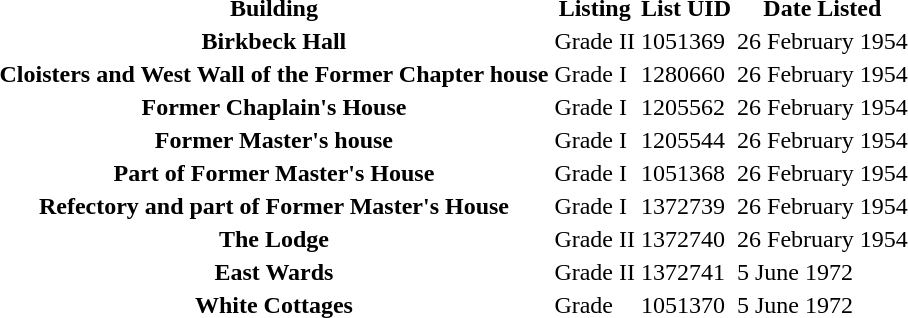<table>
<tr>
<th>Building</th>
<th>Listing</th>
<th>List UID</th>
<th>Date Listed</th>
</tr>
<tr>
<th>Birkbeck Hall</th>
<td>Grade II</td>
<td>1051369</td>
<td>26 February 1954</td>
</tr>
<tr>
<th>Cloisters and West Wall of the Former Chapter house</th>
<td>Grade I</td>
<td>1280660</td>
<td>26 February 1954</td>
</tr>
<tr>
<th>Former Chaplain's House</th>
<td>Grade I</td>
<td>1205562</td>
<td>26 February 1954</td>
</tr>
<tr>
<th>Former Master's house</th>
<td>Grade I</td>
<td>1205544</td>
<td>26 February 1954</td>
</tr>
<tr>
<th>Part of Former Master's House</th>
<td>Grade I</td>
<td>1051368</td>
<td>26 February 1954</td>
</tr>
<tr>
<th>Refectory and part of Former Master's House</th>
<td>Grade I</td>
<td>1372739</td>
<td>26 February 1954</td>
</tr>
<tr>
<th>The Lodge</th>
<td>Grade II</td>
<td>1372740</td>
<td>26 February 1954</td>
</tr>
<tr>
<th>East Wards</th>
<td>Grade II</td>
<td>1372741</td>
<td>5 June 1972</td>
</tr>
<tr>
<th>White Cottages</th>
<td>Grade</td>
<td>1051370</td>
<td>5 June 1972</td>
</tr>
</table>
